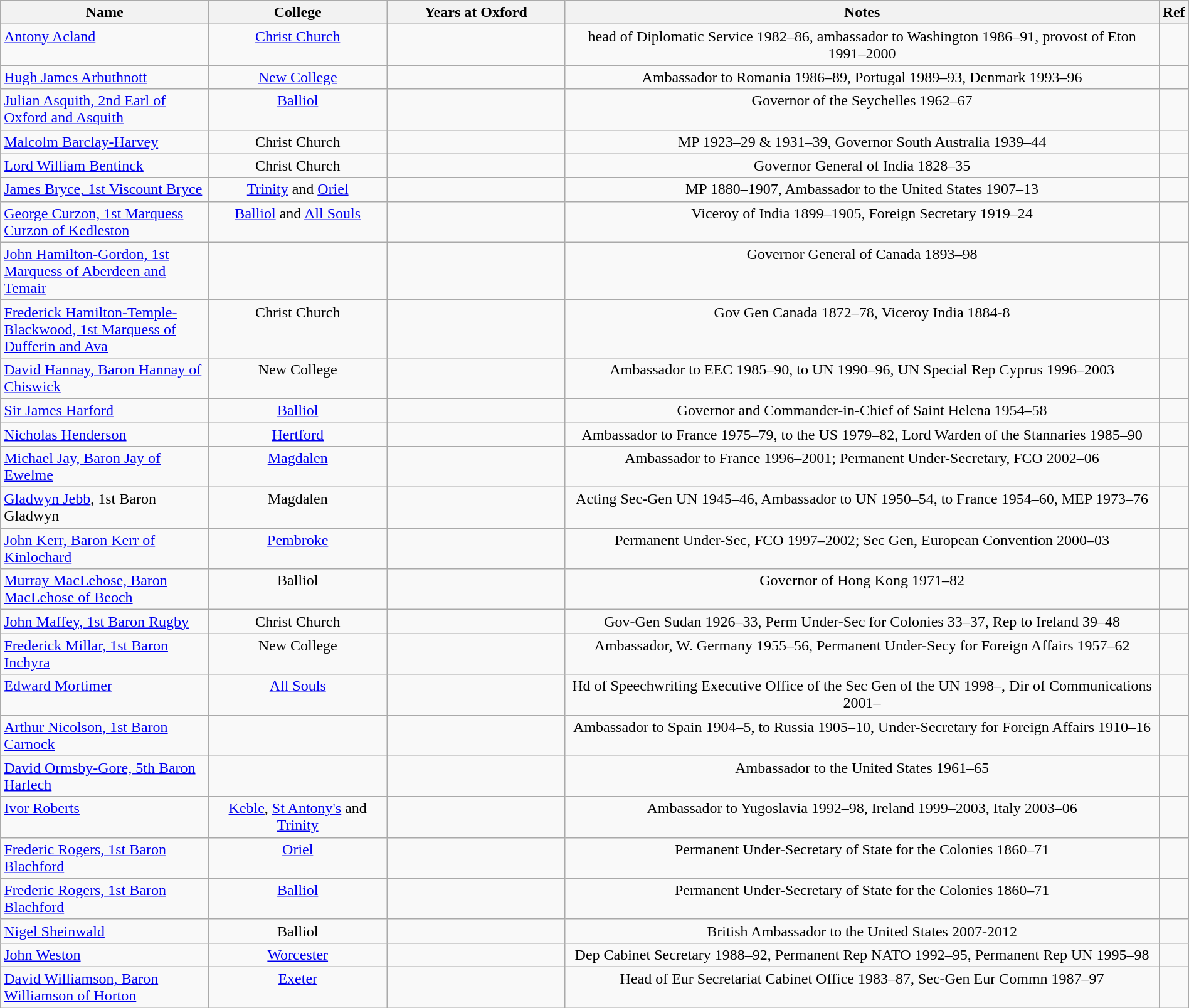<table class="wikitable sortable" style="width:100%">
<tr>
<th width="*">Name</th>
<th width="15%">College</th>
<th width="15%">Years at Oxford</th>
<th width="50%">Notes</th>
<th width="*">Ref</th>
</tr>
<tr valign="top">
<td><a href='#'>Antony Acland</a></td>
<td align="center"><a href='#'>Christ Church</a></td>
<td align="center"></td>
<td align="center">head of Diplomatic Service 1982–86, ambassador to Washington 1986–91, provost of Eton 1991–2000</td>
<td align="center"></td>
</tr>
<tr valign="top">
<td><a href='#'>Hugh James Arbuthnott</a></td>
<td align="center"><a href='#'>New College</a></td>
<td align="center"></td>
<td align="center">Ambassador to Romania 1986–89, Portugal 1989–93, Denmark 1993–96</td>
<td align="center"></td>
</tr>
<tr valign="top">
<td><a href='#'>Julian Asquith, 2nd Earl of Oxford and Asquith</a></td>
<td align="center"><a href='#'>Balliol</a></td>
<td align="center"></td>
<td align="center">Governor of the Seychelles 1962–67</td>
<td align="center"></td>
</tr>
<tr valign="top">
<td><a href='#'>Malcolm Barclay-Harvey</a></td>
<td align="center">Christ Church</td>
<td align="center"></td>
<td align="center">MP 1923–29 & 1931–39, Governor South Australia 1939–44</td>
<td align="center"></td>
</tr>
<tr valign="top">
<td><a href='#'>Lord William Bentinck</a></td>
<td align="center">Christ Church</td>
<td align="center"></td>
<td align="center">Governor General of India 1828–35</td>
<td align="center"></td>
</tr>
<tr valign="top">
<td><a href='#'>James Bryce, 1st Viscount Bryce</a></td>
<td align="center"><a href='#'>Trinity</a> and <a href='#'>Oriel</a></td>
<td align="center"></td>
<td align="center">MP 1880–1907, Ambassador to the United States 1907–13</td>
<td align="center"></td>
</tr>
<tr valign="top">
<td><a href='#'>George Curzon, 1st Marquess Curzon of Kedleston</a></td>
<td align="center"><a href='#'>Balliol</a> and <a href='#'>All Souls</a></td>
<td align="center"></td>
<td align="center">Viceroy of India 1899–1905, Foreign Secretary 1919–24</td>
<td align="center"></td>
</tr>
<tr valign="top">
<td><a href='#'>John Hamilton-Gordon, 1st Marquess of Aberdeen and Temair</a></td>
<td align="center"></td>
<td align="center"></td>
<td align="center">Governor General of Canada 1893–98</td>
<td align="center"></td>
</tr>
<tr valign="top">
<td><a href='#'>Frederick Hamilton-Temple-Blackwood, 1st Marquess of Dufferin and Ava</a></td>
<td align="center">Christ Church</td>
<td align="center"></td>
<td align="center">Gov Gen Canada 1872–78, Viceroy India 1884-8</td>
<td align="center"></td>
</tr>
<tr valign="top">
<td><a href='#'>David Hannay, Baron Hannay of Chiswick</a></td>
<td align="center">New College</td>
<td align="center"></td>
<td align="center">Ambassador to EEC 1985–90, to UN 1990–96, UN Special Rep Cyprus 1996–2003</td>
<td align="center"></td>
</tr>
<tr valign="top">
<td><a href='#'>Sir James Harford</a></td>
<td align="center"><a href='#'>Balliol</a></td>
<td align="center"></td>
<td align="center">Governor and Commander-in-Chief of Saint Helena 1954–58</td>
<td align="center"></td>
</tr>
<tr valign="top">
<td><a href='#'>Nicholas Henderson</a></td>
<td align="center"><a href='#'>Hertford</a></td>
<td align="center"></td>
<td align="center">Ambassador to France 1975–79, to the US 1979–82, Lord Warden of the Stannaries 1985–90</td>
<td align="center"></td>
</tr>
<tr valign="top">
<td><a href='#'>Michael Jay, Baron Jay of Ewelme</a></td>
<td align="center"><a href='#'>Magdalen</a></td>
<td align="center"></td>
<td align="center">Ambassador to France 1996–2001; Permanent Under-Secretary, FCO 2002–06</td>
<td align="center"></td>
</tr>
<tr valign="top">
<td><a href='#'>Gladwyn Jebb</a>, 1st Baron Gladwyn</td>
<td align="center">Magdalen</td>
<td align="center"></td>
<td align="center">Acting Sec-Gen UN 1945–46, Ambassador to UN 1950–54, to France 1954–60, MEP 1973–76</td>
<td align="center"></td>
</tr>
<tr valign="top">
<td><a href='#'>John Kerr, Baron Kerr of Kinlochard</a></td>
<td align="center"><a href='#'>Pembroke</a></td>
<td align="center"></td>
<td align="center">Permanent Under-Sec, FCO 1997–2002; Sec Gen, European Convention 2000–03</td>
<td align="center"></td>
</tr>
<tr valign="top">
<td><a href='#'>Murray MacLehose, Baron MacLehose of Beoch</a></td>
<td align="center">Balliol</td>
<td align="center"></td>
<td align="center">Governor of Hong Kong 1971–82</td>
<td align="center"></td>
</tr>
<tr valign="top">
<td><a href='#'>John Maffey, 1st Baron Rugby</a></td>
<td align="center">Christ Church</td>
<td align="center"></td>
<td align="center">Gov-Gen Sudan 1926–33, Perm Under-Sec for Colonies 33–37, Rep to Ireland 39–48</td>
<td align="center"></td>
</tr>
<tr valign="top">
<td><a href='#'>Frederick Millar, 1st Baron Inchyra</a></td>
<td align="center">New College</td>
<td align="center"></td>
<td align="center">Ambassador, W. Germany 1955–56, Permanent Under-Secy for Foreign Affairs 1957–62</td>
<td align="center"></td>
</tr>
<tr valign="top">
<td><a href='#'>Edward Mortimer</a></td>
<td align="center"><a href='#'>All Souls</a></td>
<td align="center"></td>
<td align="center">Hd of Speechwriting Executive Office of the Sec Gen of the UN 1998–, Dir of Communications 2001–</td>
<td align="center"></td>
</tr>
<tr valign="top">
<td><a href='#'>Arthur Nicolson, 1st Baron Carnock</a></td>
<td align="center"></td>
<td align="center"></td>
<td align="center">Ambassador to Spain 1904–5, to Russia 1905–10, Under-Secretary for Foreign Affairs 1910–16</td>
<td align="center"></td>
</tr>
<tr valign="top">
<td><a href='#'>David Ormsby-Gore, 5th Baron Harlech</a></td>
<td align="center"></td>
<td align="center"></td>
<td align="center">Ambassador to the United States 1961–65</td>
<td align="center"></td>
</tr>
<tr valign="top">
<td><a href='#'>Ivor Roberts</a></td>
<td align="center"><a href='#'>Keble</a>, <a href='#'>St Antony's</a> and <a href='#'>Trinity</a></td>
<td align="center"></td>
<td align="center">Ambassador to Yugoslavia 1992–98, Ireland 1999–2003, Italy 2003–06</td>
<td align="center"></td>
</tr>
<tr valign="top">
<td><a href='#'>Frederic Rogers, 1st Baron Blachford</a></td>
<td align="center"><a href='#'>Oriel</a></td>
<td align="center"></td>
<td align="center">Permanent Under-Secretary of State for the Colonies 1860–71</td>
<td align="center"></td>
</tr>
<tr valign="top">
<td><a href='#'>Frederic Rogers, 1st Baron Blachford</a></td>
<td align="center"><a href='#'>Balliol</a></td>
<td align="center"></td>
<td align="center">Permanent Under-Secretary of State for the Colonies 1860–71</td>
<td align="center"></td>
</tr>
<tr valign="top">
<td><a href='#'>Nigel Sheinwald</a></td>
<td align="center">Balliol</td>
<td align="center"></td>
<td align="center">British Ambassador to the United States 2007-2012</td>
<td align="center"></td>
</tr>
<tr valign="top">
<td><a href='#'>John Weston</a></td>
<td align="center"><a href='#'>Worcester</a></td>
<td align="center"></td>
<td align="center">Dep Cabinet Secretary 1988–92, Permanent Rep NATO 1992–95, Permanent Rep UN 1995–98</td>
<td align="center"></td>
</tr>
<tr valign="top">
<td><a href='#'>David Williamson, Baron Williamson of Horton</a></td>
<td align="center"><a href='#'>Exeter</a></td>
<td align="center"></td>
<td align="center">Head of Eur Secretariat Cabinet Office 1983–87, Sec-Gen Eur Commn 1987–97</td>
<td align="center"></td>
</tr>
</table>
